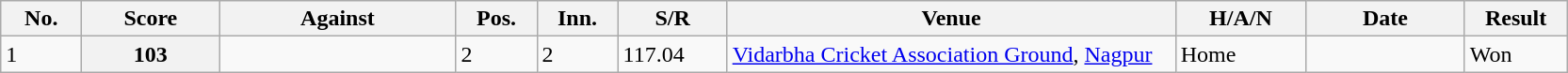<table class="wikitable plainrowheaders" style="font-size: 100%">
<tr>
<th scope="col" style="width:50px;">No.</th>
<th scope="col" style="width:90px;">Score</th>
<th scope="col" style="width:160px;">Against</th>
<th scope="col" style="width:50px;">Pos.</th>
<th scope="col" style="width:50px;">Inn.</th>
<th scope="col" style="width:70px;">S/R</th>
<th scope="col" style="width:310px;">Venue</th>
<th scope="col" style="width:85px;">H/A/N</th>
<th scope="col" style="width:105px;">Date</th>
<th scope="col" style="width:65px;">Result</th>
</tr>
<tr>
<td>1</td>
<th scope="row">103  </th>
<td></td>
<td>2</td>
<td>2</td>
<td>117.04</td>
<td><a href='#'>Vidarbha Cricket Association Ground</a>, <a href='#'>Nagpur</a></td>
<td>Home</td>
<td></td>
<td>Won</td>
</tr>
</table>
